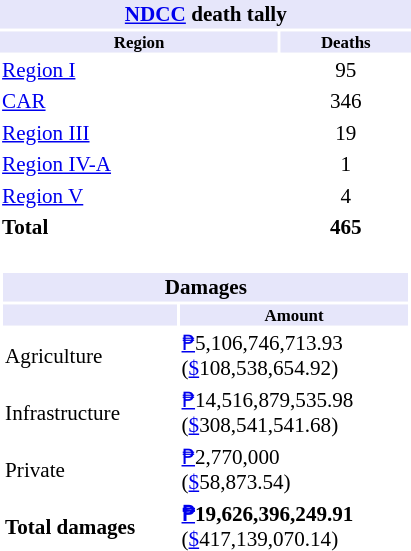<table class="toccolours" style="text-align:center;font-size:88%;float:right; margin:0.5em 0 0.5em 1em; width:20em;">
<tr style="padding: 0; margin: 0">
<td colspan="6" style="padding: 0; margin: 0"><br><table class="collapsible" style="margin: 0 auto; width:100%">
<tr>
<th colspan="3" style="background:lavender"><a href='#'>NDCC</a> death tally</th>
</tr>
<tr style="font-size:80%;background:lavender">
<th>Region</th>
<th>Deaths</th>
</tr>
<tr>
<td align="left"><a href='#'>Region I</a></td>
<td style="text-align:center;">95</td>
</tr>
<tr>
<td align="left"><a href='#'>CAR</a></td>
<td style="text-align:center;">346</td>
</tr>
<tr>
<td align="left"><a href='#'>Region III</a></td>
<td style="text-align:center;">19</td>
</tr>
<tr>
<td align="left"><a href='#'>Region IV-A</a></td>
<td style="text-align:center;">1</td>
</tr>
<tr>
<td align="left"><a href='#'>Region V</a></td>
<td style="text-align:center;">4</td>
</tr>
<tr>
<td align="left"><strong>Total</strong></td>
<td style="text-align:center;"><strong>465</strong></td>
</tr>
<tr style="padding: 0; margin: 0">
<td colspan="6" style="padding: 0; margin: 0"><br><table class="collapsible" style="margin: 0 auto; width:100%">
<tr>
<th colspan="3" style="background:lavender">Damages</th>
</tr>
<tr style="font-size:80%;background:lavender">
<th></th>
<th>Amount</th>
</tr>
<tr>
<td align="left">Agriculture</td>
<td align="left"><a href='#'>₱</a>5,106,746,713.93<br>(<a href='#'>$</a>108,538,654.92)</td>
</tr>
<tr>
<td align="left">Infrastructure</td>
<td align="left"><a href='#'>₱</a>14,516,879,535.98<br>(<a href='#'>$</a>308,541,541.68)</td>
</tr>
<tr>
<td align="left">Private</td>
<td align="left"><a href='#'>₱</a>2,770,000<br>(<a href='#'>$</a>58,873.54)</td>
</tr>
<tr>
<td align="left"><strong>Total damages</strong></td>
<td align="left"><strong><a href='#'>₱</a>19,626,396,249.91</strong><br>(<a href='#'>$</a>417,139,070.14)</td>
</tr>
</table>
</td>
</tr>
</table>
</td>
</tr>
</table>
